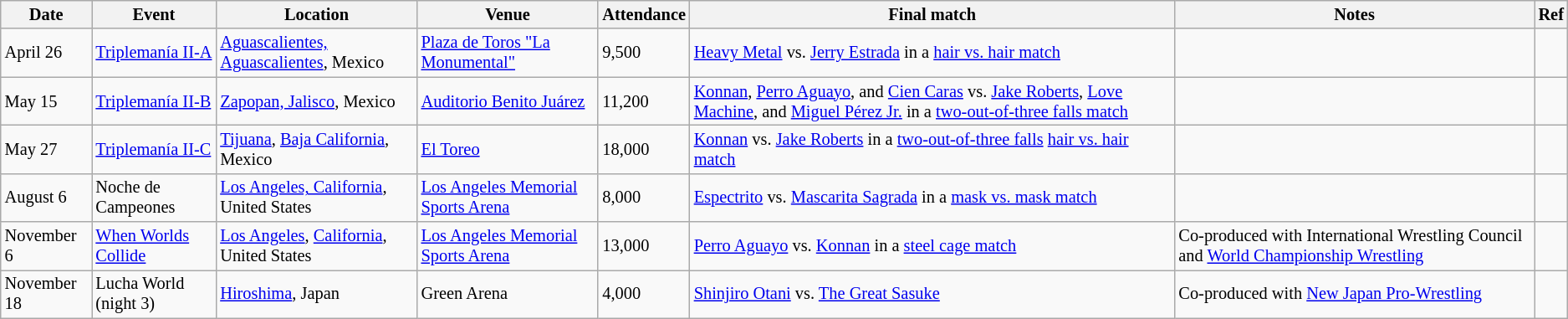<table class="wikitable" style="font-size:85%;">
<tr>
<th>Date</th>
<th>Event</th>
<th>Location</th>
<th>Venue</th>
<th>Attendance</th>
<th>Final match</th>
<th>Notes</th>
<th>Ref</th>
</tr>
<tr>
<td>April 26</td>
<td><a href='#'>Triplemanía II-A</a></td>
<td><a href='#'>Aguascalientes, Aguascalientes</a>, Mexico</td>
<td><a href='#'>Plaza de Toros "La Monumental"</a></td>
<td>9,500</td>
<td><a href='#'>Heavy Metal</a> vs. <a href='#'>Jerry Estrada</a> in a <a href='#'>hair vs. hair match</a></td>
<td></td>
<td></td>
</tr>
<tr>
<td>May 15</td>
<td><a href='#'>Triplemanía II-B</a></td>
<td><a href='#'>Zapopan, Jalisco</a>, Mexico</td>
<td><a href='#'>Auditorio Benito Juárez</a></td>
<td>11,200</td>
<td><a href='#'>Konnan</a>, <a href='#'>Perro Aguayo</a>, and <a href='#'>Cien Caras</a> vs. <a href='#'>Jake Roberts</a>, <a href='#'>Love Machine</a>, and <a href='#'>Miguel Pérez Jr.</a> in a <a href='#'>two-out-of-three falls match</a></td>
<td></td>
<td></td>
</tr>
<tr>
<td>May 27</td>
<td><a href='#'>Triplemanía II-C</a></td>
<td><a href='#'>Tijuana</a>, <a href='#'>Baja California</a>, Mexico</td>
<td><a href='#'>El Toreo</a></td>
<td>18,000</td>
<td><a href='#'>Konnan</a> vs. <a href='#'>Jake Roberts</a> in a <a href='#'>two-out-of-three falls</a> <a href='#'>hair vs. hair match</a></td>
<td></td>
<td></td>
</tr>
<tr>
<td>August 6</td>
<td>Noche de Campeones</td>
<td><a href='#'>Los Angeles, California</a>, United States</td>
<td><a href='#'>Los Angeles Memorial Sports Arena</a></td>
<td>8,000</td>
<td><a href='#'>Espectrito</a> vs. <a href='#'>Mascarita Sagrada</a> in a <a href='#'>mask vs. mask match</a></td>
<td></td>
<td></td>
</tr>
<tr>
<td>November 6</td>
<td><a href='#'>When Worlds Collide</a></td>
<td><a href='#'>Los Angeles</a>, <a href='#'>California</a>, United States</td>
<td><a href='#'>Los Angeles Memorial Sports Arena</a></td>
<td>13,000</td>
<td><a href='#'>Perro Aguayo</a> vs. <a href='#'>Konnan</a> in a <a href='#'>steel cage match</a></td>
<td>Co-produced with International Wrestling Council and <a href='#'>World Championship Wrestling</a></td>
<td></td>
</tr>
<tr>
<td>November 18</td>
<td>Lucha World<br>(night 3)</td>
<td><a href='#'>Hiroshima</a>, Japan</td>
<td>Green Arena</td>
<td>4,000</td>
<td><a href='#'>Shinjiro Otani</a> vs. <a href='#'>The Great Sasuke</a></td>
<td>Co-produced with <a href='#'>New Japan Pro-Wrestling</a></td>
<td></td>
</tr>
</table>
